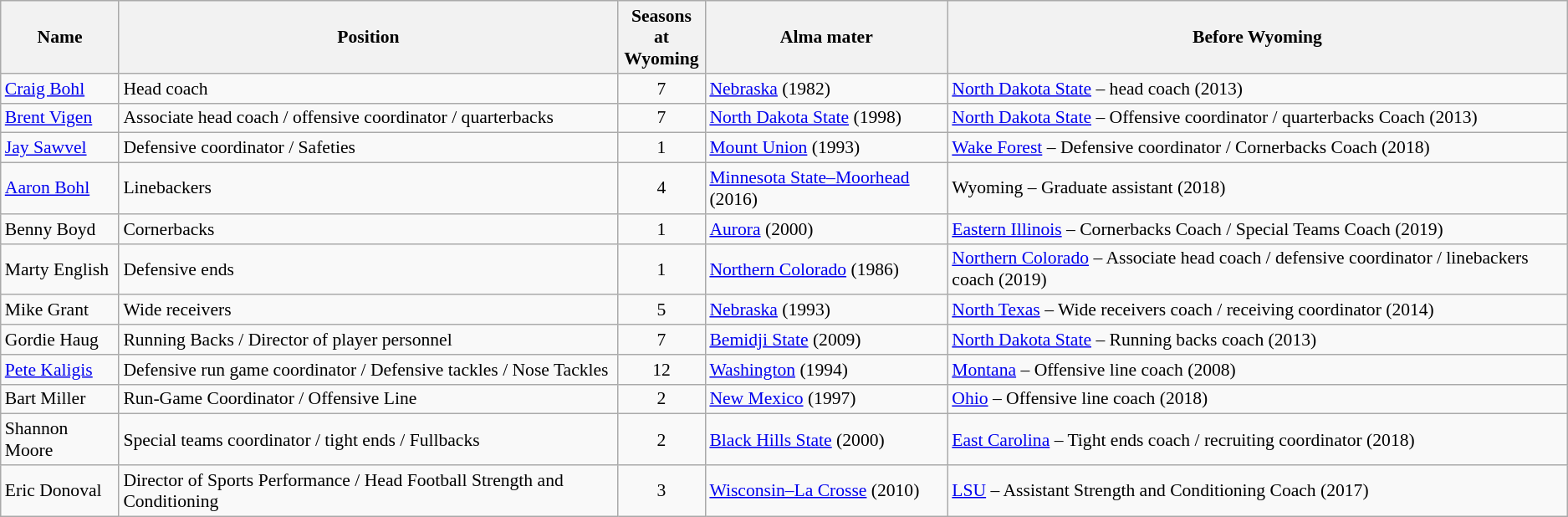<table class="wikitable" border="1" style="font-size:90%;">
<tr>
<th>Name</th>
<th>Position</th>
<th>Seasons at<br>Wyoming</th>
<th>Alma mater</th>
<th>Before Wyoming</th>
</tr>
<tr>
<td><a href='#'>Craig Bohl</a></td>
<td>Head coach</td>
<td align=center>7</td>
<td><a href='#'>Nebraska</a> (1982)</td>
<td><a href='#'>North Dakota State</a> – head coach (2013)</td>
</tr>
<tr>
<td><a href='#'>Brent Vigen</a></td>
<td>Associate head coach / offensive coordinator / quarterbacks</td>
<td align=center>7</td>
<td><a href='#'>North Dakota State</a> (1998)</td>
<td><a href='#'>North Dakota State</a> – Offensive coordinator / quarterbacks Coach (2013)</td>
</tr>
<tr>
<td><a href='#'>Jay Sawvel</a></td>
<td>Defensive coordinator / Safeties</td>
<td align=center>1</td>
<td><a href='#'>Mount Union</a> (1993)</td>
<td><a href='#'>Wake Forest</a> – Defensive coordinator / Cornerbacks Coach (2018)</td>
</tr>
<tr>
<td><a href='#'>Aaron Bohl</a></td>
<td>Linebackers</td>
<td align=center>4</td>
<td><a href='#'>Minnesota State–Moorhead</a> (2016)</td>
<td>Wyoming – Graduate assistant (2018)</td>
</tr>
<tr>
<td>Benny Boyd</td>
<td>Cornerbacks</td>
<td align=center>1</td>
<td><a href='#'>Aurora</a> (2000)</td>
<td><a href='#'>Eastern Illinois</a> – Cornerbacks Coach / Special Teams Coach (2019)</td>
</tr>
<tr>
<td>Marty English</td>
<td>Defensive ends</td>
<td align=center>1</td>
<td><a href='#'>Northern Colorado</a> (1986)</td>
<td><a href='#'>Northern Colorado</a> – Associate head coach / defensive coordinator / linebackers coach (2019)</td>
</tr>
<tr>
<td>Mike Grant</td>
<td>Wide receivers</td>
<td align=center>5</td>
<td><a href='#'>Nebraska</a> (1993)</td>
<td><a href='#'>North Texas</a> – Wide receivers coach / receiving coordinator (2014)</td>
</tr>
<tr>
<td>Gordie Haug</td>
<td>Running Backs / Director of player personnel</td>
<td align=center>7</td>
<td><a href='#'>Bemidji State</a> (2009)</td>
<td><a href='#'>North Dakota State</a> – Running backs coach (2013)</td>
</tr>
<tr>
<td><a href='#'>Pete Kaligis</a></td>
<td>Defensive run game coordinator / Defensive tackles / Nose Tackles</td>
<td align=center>12</td>
<td><a href='#'>Washington</a> (1994)</td>
<td><a href='#'>Montana</a> – Offensive line coach (2008)</td>
</tr>
<tr>
<td>Bart Miller</td>
<td>Run-Game Coordinator / Offensive Line</td>
<td align=center>2</td>
<td><a href='#'>New Mexico</a> (1997)</td>
<td><a href='#'>Ohio</a> – Offensive line coach (2018)</td>
</tr>
<tr>
<td>Shannon Moore</td>
<td>Special teams coordinator / tight ends / Fullbacks</td>
<td align=center>2</td>
<td><a href='#'>Black Hills State</a> (2000)</td>
<td><a href='#'>East Carolina</a> – Tight ends coach / recruiting coordinator (2018)</td>
</tr>
<tr>
<td>Eric Donoval</td>
<td>Director of Sports Performance / Head Football Strength and Conditioning</td>
<td align=center>3</td>
<td><a href='#'>Wisconsin–La Crosse</a> (2010)</td>
<td><a href='#'>LSU</a> – Assistant Strength and Conditioning Coach (2017)</td>
</tr>
</table>
